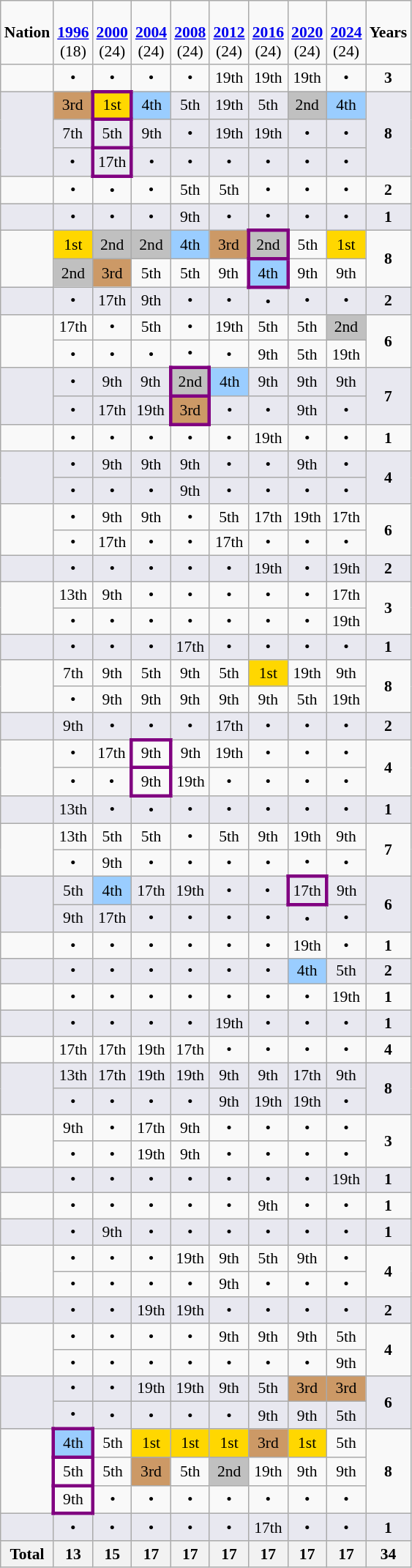<table class="wikitable shortable" style="text-align:center; font-size:90%">
<tr bgcolor=>
<td><strong>Nation</strong></td>
<td><strong><br><a href='#'>1996</a><br></strong>(18)</td>
<td><strong><br><a href='#'>2000</a><br></strong>(24)</td>
<td><strong><br><a href='#'>2004</a><br></strong>(24)</td>
<td><strong><br><a href='#'>2008</a><br></strong>(24)</td>
<td><strong><br><a href='#'>2012</a><br></strong>(24)</td>
<td><strong><br><a href='#'>2016</a><br></strong>(24)</td>
<td><strong><br><a href='#'>2020</a><br></strong>(24)</td>
<td><strong><br><a href='#'>2024</a><br></strong>(24)</td>
<td><strong>Years</strong></td>
</tr>
<tr>
<td align="left"></td>
<td>•</td>
<td>•</td>
<td>•</td>
<td>•</td>
<td>19th</td>
<td>19th</td>
<td>19th</td>
<td>•</td>
<td><strong>3</strong></td>
</tr>
<tr bgcolor=#E8E8F0>
<td rowspan="3" align="left"></td>
<td bgcolor=#CC9966>3rd</td>
<td style="border:3px solid purple" bgcolor=gold>1st</td>
<td bgcolor=#9acdff>4th</td>
<td>5th</td>
<td>19th</td>
<td>5th</td>
<td bgcolor=silver>2nd</td>
<td bgcolor=#9acdff>4th</td>
<td rowspan="3"><strong>8</strong></td>
</tr>
<tr bgcolor=#E8E8F0>
<td>7th</td>
<td style="border:3px solid purple">5th</td>
<td>9th</td>
<td>•</td>
<td>19th</td>
<td>19th</td>
<td>•</td>
<td>•</td>
</tr>
<tr bgcolor=#E8E8F0>
<td>•</td>
<td style="border:3px solid purple">17th</td>
<td>•</td>
<td>•</td>
<td>•</td>
<td>•</td>
<td>•</td>
<td>•</td>
</tr>
<tr>
<td align="left"></td>
<td>•</td>
<td>•</td>
<td>•</td>
<td>5th</td>
<td>5th</td>
<td>•</td>
<td>•</td>
<td>•</td>
<td><strong>2</strong></td>
</tr>
<tr bgcolor=#E8E8F0>
<td align="left"></td>
<td>•</td>
<td>•</td>
<td>•</td>
<td>9th</td>
<td>•</td>
<td>•</td>
<td>•</td>
<td>•</td>
<td><strong>1</strong></td>
</tr>
<tr>
<td rowspan="2" align="left"></td>
<td bgcolor=gold>1st</td>
<td bgcolor=silver>2nd</td>
<td bgcolor=silver>2nd</td>
<td bgcolor=#9acdff>4th</td>
<td bgcolor=#CC9966>3rd</td>
<td style="border:3px solid purple" bgcolor=silver>2nd</td>
<td>5th</td>
<td bgcolor=gold>1st</td>
<td rowspan="2"><strong>8</strong></td>
</tr>
<tr>
<td bgcolor=silver>2nd</td>
<td bgcolor=#CC9966>3rd</td>
<td>5th</td>
<td>5th</td>
<td>9th</td>
<td style="border:3px solid purple" bgcolor=#9acdff>4th</td>
<td>9th</td>
<td>9th</td>
</tr>
<tr bgcolor=#E8E8F0>
<td align="left"></td>
<td>•</td>
<td>17th</td>
<td>9th</td>
<td>•</td>
<td>•</td>
<td>•</td>
<td>•</td>
<td>•</td>
<td><strong>2</strong></td>
</tr>
<tr>
<td rowspan="2" align="left"></td>
<td>17th</td>
<td>•</td>
<td>5th</td>
<td>•</td>
<td>19th</td>
<td>5th</td>
<td>5th</td>
<td bgcolor=silver>2nd</td>
<td rowspan="2"><strong>6</strong></td>
</tr>
<tr>
<td>•</td>
<td>•</td>
<td>•</td>
<td>•</td>
<td>•</td>
<td>9th</td>
<td>5th</td>
<td>19th</td>
</tr>
<tr bgcolor=#E8E8F0>
<td rowspan="2" align="left"></td>
<td>•</td>
<td>9th</td>
<td>9th</td>
<td style="border:3px solid purple" bgcolor=silver>2nd</td>
<td bgcolor=#9acdff>4th</td>
<td>9th</td>
<td>9th</td>
<td>9th</td>
<td rowspan="2"><strong>7</strong></td>
</tr>
<tr bgcolor=#E8E8F0>
<td>•</td>
<td>17th</td>
<td>19th</td>
<td style="border:3px solid purple" bgcolor=#CC9966>3rd</td>
<td>•</td>
<td>•</td>
<td>9th</td>
<td>•</td>
</tr>
<tr>
<td align="left"></td>
<td>•</td>
<td>•</td>
<td>•</td>
<td>•</td>
<td>•</td>
<td>19th</td>
<td>•</td>
<td>•</td>
<td><strong>1</strong></td>
</tr>
<tr bgcolor=#E8E8F0>
<td rowspan="2" align="left"></td>
<td>•</td>
<td>9th</td>
<td>9th</td>
<td>9th</td>
<td>•</td>
<td>•</td>
<td>9th</td>
<td>•</td>
<td rowspan="2"><strong>4</strong></td>
</tr>
<tr bgcolor=#E8E8F0>
<td>•</td>
<td>•</td>
<td>•</td>
<td>9th</td>
<td>•</td>
<td>•</td>
<td>•</td>
<td>•</td>
</tr>
<tr>
<td rowspan="2" align="left"></td>
<td>•</td>
<td>9th</td>
<td>9th</td>
<td>•</td>
<td>5th</td>
<td>17th</td>
<td>19th</td>
<td>17th</td>
<td rowspan="2"><strong>6</strong></td>
</tr>
<tr>
<td>•</td>
<td>17th</td>
<td>•</td>
<td>•</td>
<td>17th</td>
<td>•</td>
<td>•</td>
<td>•</td>
</tr>
<tr bgcolor=#E8E8F0>
<td align="left"></td>
<td>•</td>
<td>•</td>
<td>•</td>
<td>•</td>
<td>•</td>
<td>19th</td>
<td>•</td>
<td>19th</td>
<td><strong>2</strong></td>
</tr>
<tr>
<td rowspan="2" align="left"></td>
<td>13th</td>
<td>9th</td>
<td>•</td>
<td>•</td>
<td>•</td>
<td>•</td>
<td>•</td>
<td>17th</td>
<td rowspan="2"><strong>3</strong></td>
</tr>
<tr>
<td>•</td>
<td>•</td>
<td>•</td>
<td>•</td>
<td>•</td>
<td>•</td>
<td>•</td>
<td>19th</td>
</tr>
<tr bgcolor=#E8E8F0>
<td align="left"></td>
<td>•</td>
<td>•</td>
<td>•</td>
<td>17th</td>
<td>•</td>
<td>•</td>
<td>•</td>
<td>•</td>
<td><strong>1</strong></td>
</tr>
<tr>
<td rowspan="2" align="left"></td>
<td>7th</td>
<td>9th</td>
<td>5th</td>
<td>9th</td>
<td>5th</td>
<td bgcolor=gold>1st</td>
<td>19th</td>
<td>9th</td>
<td rowspan="2"><strong>8</strong></td>
</tr>
<tr>
<td>•</td>
<td>9th</td>
<td>9th</td>
<td>9th</td>
<td>9th</td>
<td>9th</td>
<td>5th</td>
<td>19th</td>
</tr>
<tr bgcolor=#E8E8F0>
<td align="left"></td>
<td>9th</td>
<td>•</td>
<td>•</td>
<td>•</td>
<td>17th</td>
<td>•</td>
<td>•</td>
<td>•</td>
<td><strong>2</strong></td>
</tr>
<tr>
<td rowspan="2" align="left"></td>
<td>•</td>
<td>17th</td>
<td style="border:3px solid purple">9th</td>
<td>9th</td>
<td>19th</td>
<td>•</td>
<td>•</td>
<td>•</td>
<td rowspan="2"><strong>4</strong></td>
</tr>
<tr>
<td>•</td>
<td>•</td>
<td style="border:3px solid purple">9th</td>
<td>19th</td>
<td>•</td>
<td>•</td>
<td>•</td>
<td>•</td>
</tr>
<tr bgcolor=#E8E8F0>
<td align="left"></td>
<td>13th</td>
<td>•</td>
<td>•</td>
<td>•</td>
<td>•</td>
<td>•</td>
<td>•</td>
<td>•</td>
<td><strong>1</strong></td>
</tr>
<tr>
<td rowspan="2" align="left"></td>
<td>13th</td>
<td>5th</td>
<td>5th</td>
<td>•</td>
<td>5th</td>
<td>9th</td>
<td>19th</td>
<td>9th</td>
<td rowspan="2"><strong>7</strong></td>
</tr>
<tr>
<td>•</td>
<td>9th</td>
<td>•</td>
<td>•</td>
<td>•</td>
<td>•</td>
<td>•</td>
<td>•</td>
</tr>
<tr bgcolor=#E8E8F0>
<td rowspan="2" align="left"></td>
<td>5th</td>
<td bgcolor=#9acdff>4th</td>
<td>17th</td>
<td>19th</td>
<td>•</td>
<td>•</td>
<td style="border:3px solid purple">17th</td>
<td>9th</td>
<td rowspan="2"><strong>6</strong></td>
</tr>
<tr bgcolor=#E8E8F0>
<td>9th</td>
<td>17th</td>
<td>•</td>
<td>•</td>
<td>•</td>
<td>•</td>
<td>•</td>
<td>•</td>
</tr>
<tr>
<td align="left"></td>
<td>•</td>
<td>•</td>
<td>•</td>
<td>•</td>
<td>•</td>
<td>•</td>
<td>19th</td>
<td>•</td>
<td><strong>1</strong></td>
</tr>
<tr bgcolor=#E8E8F0>
<td align="left"></td>
<td>•</td>
<td>•</td>
<td>•</td>
<td>•</td>
<td>•</td>
<td>•</td>
<td bgcolor=#9acdff>4th</td>
<td>5th</td>
<td><strong>2</strong></td>
</tr>
<tr>
<td align="left"></td>
<td>•</td>
<td>•</td>
<td>•</td>
<td>•</td>
<td>•</td>
<td>•</td>
<td>•</td>
<td>19th</td>
<td><strong>1</strong></td>
</tr>
<tr bgcolor=#E8E8F0>
<td align="left"></td>
<td>•</td>
<td>•</td>
<td>•</td>
<td>•</td>
<td>19th</td>
<td>•</td>
<td>•</td>
<td>•</td>
<td><strong>1</strong></td>
</tr>
<tr>
<td align="left"></td>
<td>17th</td>
<td>17th</td>
<td>19th</td>
<td>17th</td>
<td>•</td>
<td>•</td>
<td>•</td>
<td>•</td>
<td><strong>4</strong></td>
</tr>
<tr bgcolor=#E8E8F0>
<td rowspan="2" align="left"></td>
<td>13th</td>
<td>17th</td>
<td>19th</td>
<td>19th</td>
<td>9th</td>
<td>9th</td>
<td>17th</td>
<td>9th</td>
<td rowspan="2"><strong>8</strong></td>
</tr>
<tr bgcolor=#E8E8F0>
<td>•</td>
<td>•</td>
<td>•</td>
<td>•</td>
<td>9th</td>
<td>19th</td>
<td>19th</td>
<td>•</td>
</tr>
<tr>
<td rowspan="2" align="left"></td>
<td>9th</td>
<td>•</td>
<td>17th</td>
<td>9th</td>
<td>•</td>
<td>•</td>
<td>•</td>
<td>•</td>
<td rowspan="2"><strong>3</strong></td>
</tr>
<tr>
<td>•</td>
<td>•</td>
<td>19th</td>
<td>9th</td>
<td>•</td>
<td>•</td>
<td>•</td>
<td>•</td>
</tr>
<tr bgcolor=#E8E8F0>
<td align="left"></td>
<td>•</td>
<td>•</td>
<td>•</td>
<td>•</td>
<td>•</td>
<td>•</td>
<td>•</td>
<td>19th</td>
<td><strong>1</strong></td>
</tr>
<tr>
<td align="left"></td>
<td>•</td>
<td>•</td>
<td>•</td>
<td>•</td>
<td>•</td>
<td>9th</td>
<td>•</td>
<td>•</td>
<td><strong>1</strong></td>
</tr>
<tr bgcolor=#E8E8F0>
<td align="left"></td>
<td>•</td>
<td>9th</td>
<td>•</td>
<td>•</td>
<td>•</td>
<td>•</td>
<td>•</td>
<td>•</td>
<td><strong>1</strong></td>
</tr>
<tr>
<td rowspan="2" align="left"></td>
<td>•</td>
<td>•</td>
<td>•</td>
<td>19th</td>
<td>9th</td>
<td>5th</td>
<td>9th</td>
<td>•</td>
<td rowspan="2"><strong>4</strong></td>
</tr>
<tr>
<td>•</td>
<td>•</td>
<td>•</td>
<td>•</td>
<td>9th</td>
<td>•</td>
<td>•</td>
<td>•</td>
</tr>
<tr bgcolor=#E8E8F0>
<td align="left"></td>
<td>•</td>
<td>•</td>
<td>19th</td>
<td>19th</td>
<td>•</td>
<td>•</td>
<td>•</td>
<td>•</td>
<td><strong>2</strong></td>
</tr>
<tr>
<td rowspan="2" align="left"></td>
<td>•</td>
<td>•</td>
<td>•</td>
<td>•</td>
<td>9th</td>
<td>9th</td>
<td>9th</td>
<td>5th</td>
<td rowspan="2"><strong>4</strong></td>
</tr>
<tr>
<td>•</td>
<td>•</td>
<td>•</td>
<td>•</td>
<td>•</td>
<td>•</td>
<td>•</td>
<td>9th</td>
</tr>
<tr bgcolor=#E8E8F0>
<td rowspan="2" align="left"></td>
<td>•</td>
<td>•</td>
<td>19th</td>
<td>19th</td>
<td>9th</td>
<td>5th</td>
<td bgcolor=#CC9966>3rd</td>
<td bgcolor=#CC9966>3rd</td>
<td rowspan="2"><strong>6</strong></td>
</tr>
<tr bgcolor=#E8E8F0>
<td>•</td>
<td>•</td>
<td>•</td>
<td>•</td>
<td>•</td>
<td>9th</td>
<td>9th</td>
<td>5th</td>
</tr>
<tr>
<td rowspan="3" align="left"></td>
<td style="border:3px solid purple" bgcolor=#9acdff>4th</td>
<td>5th</td>
<td bgcolor=gold>1st</td>
<td bgcolor=gold>1st</td>
<td bgcolor=gold>1st</td>
<td bgcolor=#CC9966>3rd</td>
<td bgcolor=gold>1st</td>
<td>5th</td>
<td rowspan="3"><strong>8</strong></td>
</tr>
<tr>
<td style="border:3px solid purple">5th</td>
<td>5th</td>
<td bgcolor=#CC9966>3rd</td>
<td>5th</td>
<td bgcolor=silver>2nd</td>
<td>19th</td>
<td>9th</td>
<td>9th</td>
</tr>
<tr>
<td style="border:3px solid purple">9th</td>
<td>•</td>
<td>•</td>
<td>•</td>
<td>•</td>
<td>•</td>
<td>•</td>
<td>•</td>
</tr>
<tr bgcolor=#E8E8F0>
<td align="left"></td>
<td>•</td>
<td>•</td>
<td>•</td>
<td>•</td>
<td>•</td>
<td>17th</td>
<td>•</td>
<td>•</td>
<td><strong>1</strong></td>
</tr>
<tr>
<th>Total</th>
<th>13</th>
<th>15</th>
<th>17</th>
<th>17</th>
<th>17</th>
<th>17</th>
<th>17</th>
<th>17</th>
<th>34</th>
</tr>
</table>
